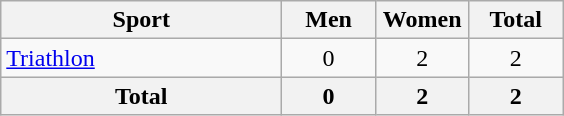<table class="wikitable sortable" style="text-align:center;">
<tr>
<th width=180>Sport</th>
<th width=55>Men</th>
<th width=55>Women</th>
<th width=55>Total</th>
</tr>
<tr>
<td align=left><a href='#'>Triathlon</a></td>
<td>0</td>
<td>2</td>
<td>2</td>
</tr>
<tr>
<th>Total</th>
<th>0</th>
<th>2</th>
<th>2</th>
</tr>
</table>
